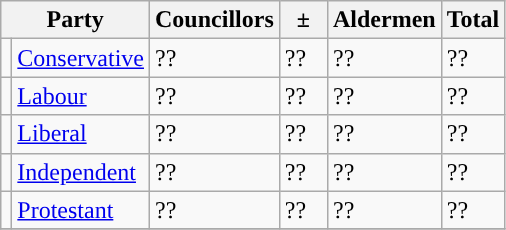<table class="wikitable">
<tr>
<th colspan="2">Party</th>
<th>Councillors</th>
<th>  ±  </th>
<th>Aldermen</th>
<th>Total</th>
</tr>
<tr>
<td style="background-color: "></td>
<td><a href='#'>Conservative</a></td>
<td>??</td>
<td>??</td>
<td>??</td>
<td>??</td>
</tr>
<tr>
<td style="background-color: "></td>
<td><a href='#'>Labour</a></td>
<td>??</td>
<td>??</td>
<td>??</td>
<td>??</td>
</tr>
<tr>
<td style="background-color: "></td>
<td><a href='#'>Liberal</a></td>
<td>??</td>
<td>??</td>
<td>??</td>
<td>??</td>
</tr>
<tr>
<td style="background-color: "></td>
<td><a href='#'>Independent</a></td>
<td>??</td>
<td>??</td>
<td>??</td>
<td>??</td>
</tr>
<tr>
<td style="background-color: "></td>
<td><a href='#'>Protestant</a></td>
<td>??</td>
<td>??</td>
<td>??</td>
<td>??</td>
</tr>
<tr>
</tr>
</table>
